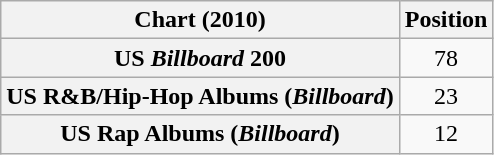<table class="wikitable plainrowheaders sortable">
<tr>
<th align="left">Chart (2010)</th>
<th align="left">Position</th>
</tr>
<tr>
<th scope="row">US <em>Billboard</em> 200</th>
<td align="center">78</td>
</tr>
<tr>
<th scope="row">US R&B/Hip-Hop Albums (<em>Billboard</em>)</th>
<td align="center">23</td>
</tr>
<tr>
<th scope="row">US Rap Albums (<em>Billboard</em>)</th>
<td align="center">12</td>
</tr>
</table>
